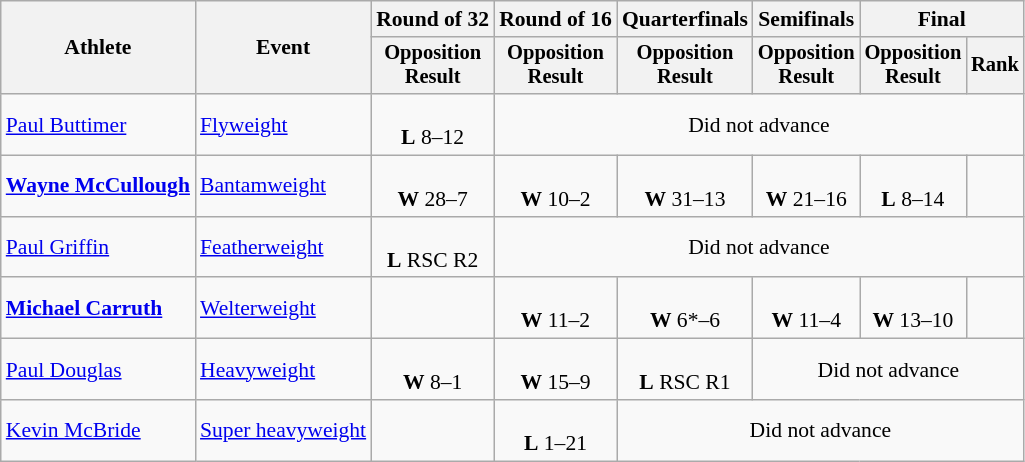<table class="wikitable" style="font-size:90%">
<tr>
<th rowspan="2">Athlete</th>
<th rowspan="2">Event</th>
<th>Round of 32</th>
<th>Round of 16</th>
<th>Quarterfinals</th>
<th>Semifinals</th>
<th colspan=2>Final</th>
</tr>
<tr style="font-size:95%">
<th>Opposition<br>Result</th>
<th>Opposition<br>Result</th>
<th>Opposition<br>Result</th>
<th>Opposition<br>Result</th>
<th>Opposition<br>Result</th>
<th>Rank</th>
</tr>
<tr align=center>
<td align=left><a href='#'>Paul Buttimer</a></td>
<td align=left><a href='#'>Flyweight</a></td>
<td><br><strong>L</strong> 8–12</td>
<td colspan=5>Did not advance</td>
</tr>
<tr align=center>
<td align=left><strong><a href='#'>Wayne McCullough</a></strong></td>
<td align=left><a href='#'>Bantamweight</a></td>
<td><br><strong>W</strong> 28–7</td>
<td><br><strong>W</strong> 10–2</td>
<td><br><strong>W</strong> 31–13</td>
<td><br><strong>W</strong> 21–16</td>
<td><br><strong>L</strong> 8–14</td>
<td></td>
</tr>
<tr align=center>
<td align=left><a href='#'>Paul Griffin</a></td>
<td align=left><a href='#'>Featherweight</a></td>
<td><br><strong>L</strong> RSC R2</td>
<td colspan=5>Did not advance</td>
</tr>
<tr align=center>
<td align=left><strong><a href='#'>Michael Carruth</a></strong></td>
<td align=left><a href='#'>Welterweight</a></td>
<td></td>
<td><br><strong>W</strong> 11–2</td>
<td><br><strong>W</strong> 6*–6</td>
<td><br><strong>W</strong> 11–4</td>
<td><br><strong>W</strong> 13–10</td>
<td></td>
</tr>
<tr align=center>
<td align=left><a href='#'>Paul Douglas</a></td>
<td align=left><a href='#'>Heavyweight</a></td>
<td><br><strong>W</strong> 8–1</td>
<td><br><strong>W</strong> 15–9</td>
<td><br><strong>L</strong> RSC R1</td>
<td colspan=3>Did not advance</td>
</tr>
<tr align=center>
<td align=left><a href='#'>Kevin McBride</a></td>
<td align=left><a href='#'>Super heavyweight</a></td>
<td></td>
<td><br><strong>L</strong> 1–21</td>
<td colspan=4>Did not advance</td>
</tr>
</table>
